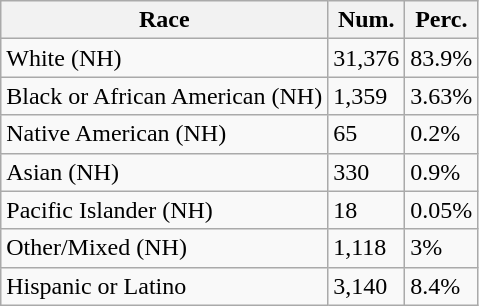<table class="wikitable">
<tr>
<th>Race</th>
<th>Num.</th>
<th>Perc.</th>
</tr>
<tr>
<td>White (NH)</td>
<td>31,376</td>
<td>83.9%</td>
</tr>
<tr>
<td>Black or African American (NH)</td>
<td>1,359</td>
<td>3.63%</td>
</tr>
<tr>
<td>Native American (NH)</td>
<td>65</td>
<td>0.2%</td>
</tr>
<tr>
<td>Asian (NH)</td>
<td>330</td>
<td>0.9%</td>
</tr>
<tr>
<td>Pacific Islander (NH)</td>
<td>18</td>
<td>0.05%</td>
</tr>
<tr>
<td>Other/Mixed (NH)</td>
<td>1,118</td>
<td>3%</td>
</tr>
<tr>
<td>Hispanic or Latino</td>
<td>3,140</td>
<td>8.4%</td>
</tr>
</table>
